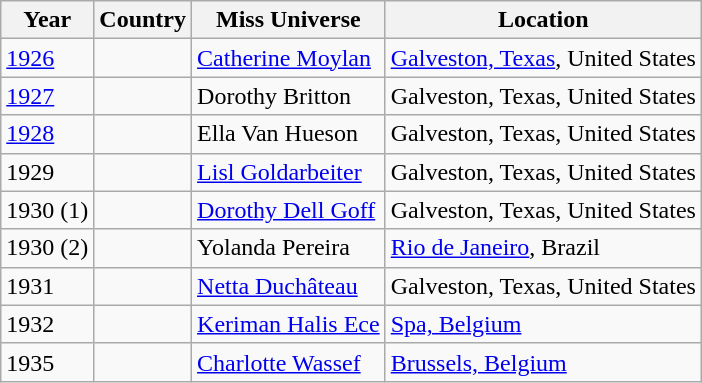<table class="wikitable">
<tr>
<th>Year</th>
<th>Country</th>
<th>Miss Universe</th>
<th>Location</th>
</tr>
<tr>
<td><a href='#'>1926</a></td>
<td></td>
<td><a href='#'>Catherine Moylan</a></td>
<td><a href='#'>Galveston, Texas</a>, United States</td>
</tr>
<tr>
<td><a href='#'>1927</a></td>
<td></td>
<td>Dorothy Britton</td>
<td>Galveston, Texas, United States</td>
</tr>
<tr>
<td><a href='#'>1928</a></td>
<td></td>
<td>Ella Van Hueson</td>
<td>Galveston, Texas, United States</td>
</tr>
<tr>
<td>1929</td>
<td></td>
<td><a href='#'>Lisl Goldarbeiter</a></td>
<td>Galveston, Texas, United States</td>
</tr>
<tr>
<td>1930 (1)</td>
<td></td>
<td><a href='#'>Dorothy Dell Goff</a></td>
<td>Galveston, Texas, United States</td>
</tr>
<tr>
<td>1930 (2)</td>
<td></td>
<td>Yolanda Pereira</td>
<td><a href='#'>Rio de Janeiro</a>, Brazil</td>
</tr>
<tr>
<td>1931</td>
<td></td>
<td><a href='#'>Netta Duchâteau</a></td>
<td>Galveston, Texas, United States</td>
</tr>
<tr>
<td>1932</td>
<td></td>
<td><a href='#'>Keriman Halis Ece</a></td>
<td><a href='#'>Spa, Belgium</a></td>
</tr>
<tr>
<td>1935</td>
<td></td>
<td><a href='#'>Charlotte Wassef</a></td>
<td><a href='#'>Brussels, Belgium</a></td>
</tr>
</table>
